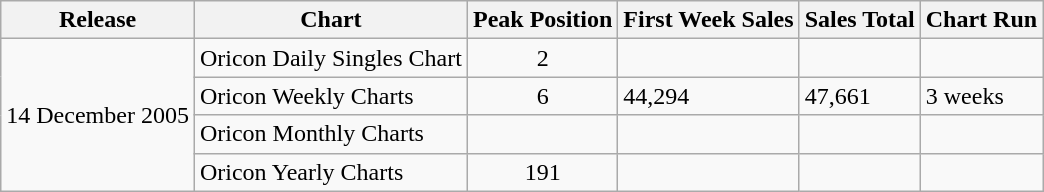<table class="wikitable">
<tr>
<th>Release</th>
<th>Chart</th>
<th>Peak Position</th>
<th>First Week Sales</th>
<th>Sales Total</th>
<th>Chart Run</th>
</tr>
<tr>
<td rowspan="4">14 December 2005</td>
<td>Oricon Daily Singles Chart</td>
<td align="center">2</td>
<td></td>
<td></td>
<td></td>
</tr>
<tr>
<td>Oricon Weekly Charts</td>
<td align="center">6</td>
<td>44,294</td>
<td>47,661</td>
<td>3 weeks</td>
</tr>
<tr>
<td>Oricon Monthly Charts</td>
<td align="center"></td>
<td></td>
<td></td>
<td></td>
</tr>
<tr>
<td>Oricon Yearly Charts</td>
<td align="center">191</td>
<td></td>
<td></td>
<td></td>
</tr>
</table>
